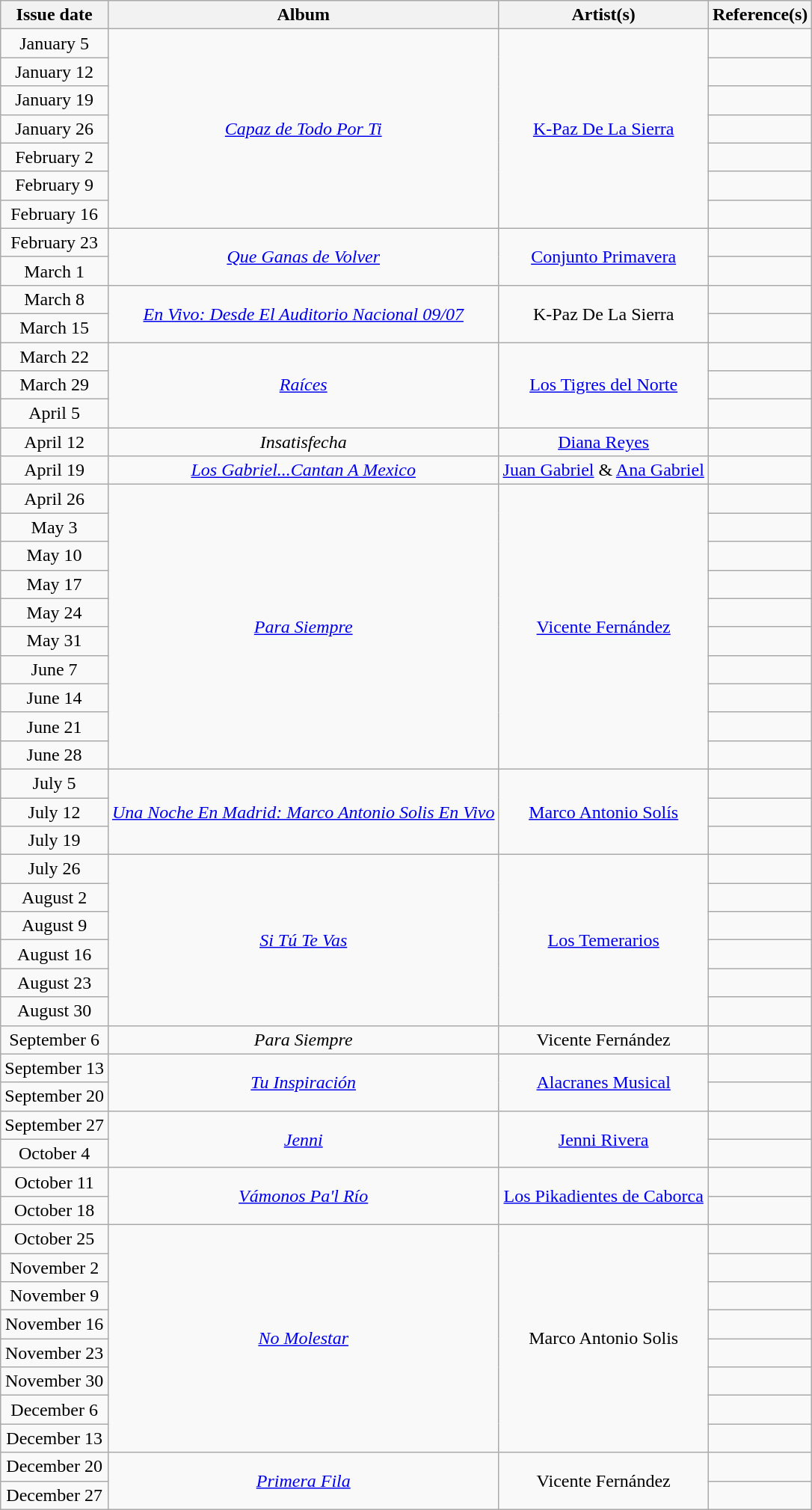<table class="wikitable" style="text-align: center">
<tr>
<th>Issue date</th>
<th>Album</th>
<th>Artist(s)</th>
<th class="unsortable">Reference(s)</th>
</tr>
<tr>
<td>January 5</td>
<td rowspan="7"><em><a href='#'>Capaz de Todo Por Ti</a></em></td>
<td rowspan="7"><a href='#'>K-Paz De La Sierra</a></td>
<td></td>
</tr>
<tr>
<td>January 12</td>
<td></td>
</tr>
<tr>
<td>January 19</td>
<td></td>
</tr>
<tr>
<td>January 26</td>
<td></td>
</tr>
<tr>
<td>February 2</td>
<td></td>
</tr>
<tr>
<td>February 9</td>
<td></td>
</tr>
<tr>
<td>February 16</td>
<td></td>
</tr>
<tr>
<td>February 23</td>
<td rowspan="2"><em><a href='#'>Que Ganas de Volver</a></em></td>
<td rowspan="2"><a href='#'>Conjunto Primavera</a></td>
<td></td>
</tr>
<tr>
<td>March 1</td>
<td></td>
</tr>
<tr>
<td>March 8</td>
<td rowspan="2"><em><a href='#'>En Vivo: Desde El Auditorio Nacional 09/07</a></em></td>
<td rowspan="2">K-Paz De La Sierra</td>
<td></td>
</tr>
<tr>
<td>March 15</td>
<td></td>
</tr>
<tr>
<td>March 22</td>
<td rowspan="3"><em><a href='#'>Raíces</a></em></td>
<td rowspan="3"><a href='#'>Los Tigres del Norte</a></td>
<td></td>
</tr>
<tr>
<td>March 29</td>
<td></td>
</tr>
<tr>
<td>April 5</td>
<td></td>
</tr>
<tr>
<td>April 12</td>
<td><em>Insatisfecha</em></td>
<td><a href='#'>Diana Reyes</a></td>
<td></td>
</tr>
<tr>
<td>April 19</td>
<td><em><a href='#'>Los Gabriel...Cantan A Mexico</a></em></td>
<td><a href='#'>Juan Gabriel</a> & <a href='#'>Ana Gabriel</a></td>
<td></td>
</tr>
<tr>
<td>April 26</td>
<td rowspan="10"><em><a href='#'>Para Siempre</a></em></td>
<td rowspan="10"><a href='#'>Vicente Fernández</a></td>
<td></td>
</tr>
<tr>
<td>May 3</td>
<td></td>
</tr>
<tr>
<td>May 10</td>
<td></td>
</tr>
<tr>
<td>May 17</td>
<td></td>
</tr>
<tr>
<td>May 24</td>
<td></td>
</tr>
<tr>
<td>May 31</td>
<td></td>
</tr>
<tr>
<td>June 7</td>
<td></td>
</tr>
<tr>
<td>June 14</td>
<td></td>
</tr>
<tr>
<td>June 21</td>
<td></td>
</tr>
<tr>
<td>June 28</td>
<td></td>
</tr>
<tr>
<td>July 5</td>
<td rowspan="3"><em><a href='#'>Una Noche En Madrid: Marco Antonio Solis En Vivo</a></em></td>
<td rowspan="3"><a href='#'>Marco Antonio Solís</a></td>
<td></td>
</tr>
<tr>
<td>July 12</td>
<td></td>
</tr>
<tr>
<td>July 19</td>
<td></td>
</tr>
<tr>
<td>July 26</td>
<td rowspan="6"><em><a href='#'>Si Tú Te Vas</a></em></td>
<td rowspan="6"><a href='#'>Los Temerarios</a></td>
<td></td>
</tr>
<tr>
<td>August 2</td>
<td></td>
</tr>
<tr>
<td>August 9</td>
<td></td>
</tr>
<tr>
<td>August 16</td>
<td></td>
</tr>
<tr>
<td>August 23</td>
<td></td>
</tr>
<tr>
<td>August 30</td>
<td></td>
</tr>
<tr>
<td>September 6</td>
<td><em>Para Siempre</em> </td>
<td>Vicente Fernández</td>
<td></td>
</tr>
<tr>
<td>September 13</td>
<td rowspan="2"><em><a href='#'>Tu Inspiración</a></em></td>
<td rowspan="2"><a href='#'>Alacranes Musical</a></td>
<td></td>
</tr>
<tr>
<td>September 20</td>
<td></td>
</tr>
<tr>
<td>September 27</td>
<td rowspan="2"><em><a href='#'>Jenni</a></em></td>
<td rowspan="2"><a href='#'>Jenni Rivera</a></td>
<td></td>
</tr>
<tr>
<td>October 4</td>
<td></td>
</tr>
<tr>
<td>October 11</td>
<td rowspan="2"><em><a href='#'>Vámonos Pa'l Río</a></em></td>
<td rowspan="2"><a href='#'>Los Pikadientes de Caborca</a></td>
<td></td>
</tr>
<tr>
<td>October 18</td>
<td></td>
</tr>
<tr>
<td>October 25</td>
<td rowspan="8"><em><a href='#'>No Molestar</a></em></td>
<td rowspan="8">Marco Antonio Solis</td>
<td></td>
</tr>
<tr>
<td>November 2</td>
<td></td>
</tr>
<tr>
<td>November 9</td>
<td></td>
</tr>
<tr>
<td>November 16</td>
<td></td>
</tr>
<tr>
<td>November 23</td>
<td></td>
</tr>
<tr>
<td>November 30</td>
<td></td>
</tr>
<tr>
<td>December 6</td>
<td></td>
</tr>
<tr>
<td>December 13</td>
<td></td>
</tr>
<tr>
<td>December 20</td>
<td rowspan="2"><em><a href='#'>Primera Fila</a></em></td>
<td rowspan="2">Vicente Fernández</td>
<td></td>
</tr>
<tr>
<td>December 27</td>
<td></td>
</tr>
</table>
